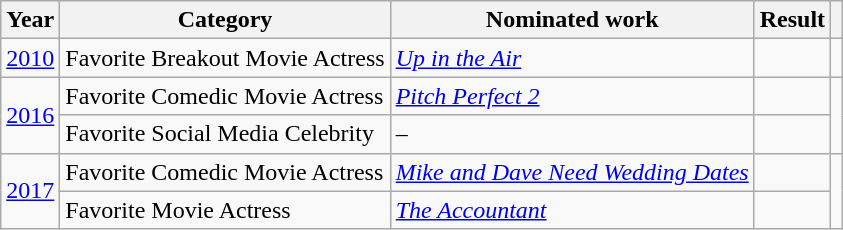<table class="wikitable sortable">
<tr>
<th>Year</th>
<th>Category</th>
<th>Nominated work</th>
<th>Result</th>
<th class="unsortable"></th>
</tr>
<tr>
<td><a href='#'>2010</a></td>
<td>Favorite Breakout Movie Actress</td>
<td><em><a href='#'>Up in the Air</a></em></td>
<td></td>
<td style="text-align: center;"></td>
</tr>
<tr>
<td rowspan="2"><a href='#'>2016</a></td>
<td>Favorite Comedic Movie Actress</td>
<td><em><a href='#'>Pitch Perfect 2</a></em></td>
<td></td>
<td style="text-align: center;" rowspan="2"></td>
</tr>
<tr>
<td>Favorite Social Media Celebrity</td>
<td>–</td>
<td></td>
</tr>
<tr>
<td rowspan="2"><a href='#'>2017</a></td>
<td>Favorite Comedic Movie Actress</td>
<td><em><a href='#'>Mike and Dave Need Wedding Dates</a></em></td>
<td></td>
<td rowspan="2" style="text-align: center;"></td>
</tr>
<tr>
<td>Favorite Movie Actress</td>
<td><em><a href='#'>The Accountant</a></em></td>
<td></td>
</tr>
</table>
